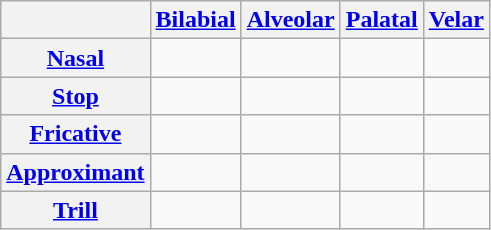<table class="wikitable" style="text-align:center;">
<tr>
<th></th>
<th><a href='#'>Bilabial</a></th>
<th><a href='#'>Alveolar</a></th>
<th><a href='#'>Palatal</a></th>
<th><a href='#'>Velar</a></th>
</tr>
<tr>
<th><a href='#'>Nasal</a></th>
<td></td>
<td></td>
<td></td>
<td></td>
</tr>
<tr>
<th><a href='#'>Stop</a></th>
<td></td>
<td></td>
<td></td>
<td></td>
</tr>
<tr>
<th><a href='#'>Fricative</a></th>
<td></td>
<td></td>
<td></td>
<td></td>
</tr>
<tr>
<th><a href='#'>Approximant</a></th>
<td></td>
<td></td>
<td></td>
<td></td>
</tr>
<tr>
<th><a href='#'>Trill</a></th>
<td></td>
<td></td>
<td></td>
<td></td>
</tr>
</table>
